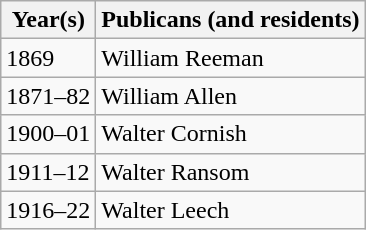<table class="wikitable">
<tr>
<th>Year(s)</th>
<th style="text-align:left">Publicans (and residents)</th>
</tr>
<tr>
<td>1869</td>
<td>William Reeman</td>
</tr>
<tr>
<td>1871–82</td>
<td>William Allen</td>
</tr>
<tr>
<td>1900–01</td>
<td>Walter Cornish</td>
</tr>
<tr>
<td>1911–12</td>
<td>Walter Ransom</td>
</tr>
<tr>
<td>1916–22</td>
<td>Walter Leech</td>
</tr>
</table>
